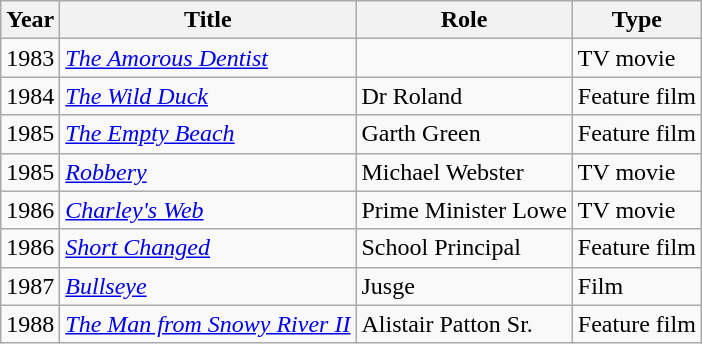<table class="wikitable">
<tr>
<th>Year</th>
<th>Title</th>
<th>Role</th>
<th>Type</th>
</tr>
<tr>
<td>1983</td>
<td><em><a href='#'>The Amorous Dentist</a></em></td>
<td></td>
<td>TV movie</td>
</tr>
<tr>
<td>1984</td>
<td><em><a href='#'>The Wild Duck</a></em></td>
<td>Dr Roland</td>
<td>Feature film</td>
</tr>
<tr>
<td>1985</td>
<td><em><a href='#'>The Empty Beach</a></em></td>
<td>Garth Green</td>
<td>Feature film</td>
</tr>
<tr>
<td>1985</td>
<td><em><a href='#'>Robbery</a></em></td>
<td>Michael Webster</td>
<td>TV movie</td>
</tr>
<tr>
<td>1986</td>
<td><em><a href='#'>Charley's Web</a></em></td>
<td>Prime Minister Lowe</td>
<td>TV movie</td>
</tr>
<tr>
<td>1986</td>
<td><em><a href='#'>Short Changed</a></em></td>
<td>School Principal</td>
<td>Feature film</td>
</tr>
<tr>
<td>1987</td>
<td><em><a href='#'>Bullseye</a></em></td>
<td>Jusge</td>
<td>Film</td>
</tr>
<tr>
<td>1988</td>
<td><em><a href='#'>The Man from Snowy River II</a></em></td>
<td>Alistair Patton Sr.</td>
<td>Feature film</td>
</tr>
</table>
